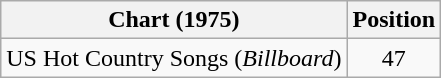<table class="wikitable">
<tr>
<th>Chart (1975)</th>
<th>Position</th>
</tr>
<tr>
<td>US Hot Country Songs (<em>Billboard</em>)</td>
<td align="center">47</td>
</tr>
</table>
